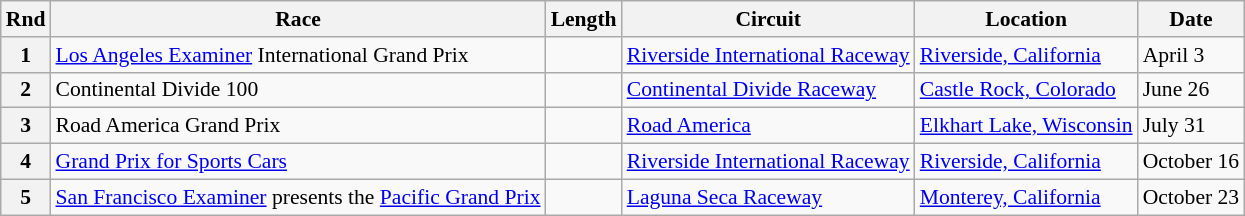<table class="wikitable" style="font-size: 90%;">
<tr>
<th>Rnd</th>
<th>Race</th>
<th>Length</th>
<th>Circuit</th>
<th>Location</th>
<th>Date</th>
</tr>
<tr>
<th>1</th>
<td><a href='#'>Los Angeles Examiner</a> International Grand Prix</td>
<td align="center"></td>
<td><a href='#'>Riverside International Raceway</a></td>
<td><a href='#'>Riverside, California</a></td>
<td>April 3</td>
</tr>
<tr>
<th>2</th>
<td>Continental Divide 100</td>
<td align="center"></td>
<td><a href='#'>Continental Divide Raceway</a></td>
<td><a href='#'>Castle Rock, Colorado</a></td>
<td>June 26</td>
</tr>
<tr>
<th>3</th>
<td>Road America Grand Prix</td>
<td align="center"></td>
<td><a href='#'>Road America</a></td>
<td><a href='#'>Elkhart Lake, Wisconsin</a></td>
<td>July 31</td>
</tr>
<tr>
<th>4</th>
<td><a href='#'>Grand Prix for Sports Cars</a></td>
<td align="center"></td>
<td><a href='#'>Riverside International Raceway</a></td>
<td><a href='#'>Riverside, California</a></td>
<td>October 16</td>
</tr>
<tr>
<th>5</th>
<td><a href='#'>San Francisco Examiner</a> presents the <a href='#'>Pacific Grand Prix</a></td>
<td align="center"></td>
<td><a href='#'>Laguna Seca Raceway</a></td>
<td><a href='#'>Monterey, California</a></td>
<td>October 23</td>
</tr>
</table>
